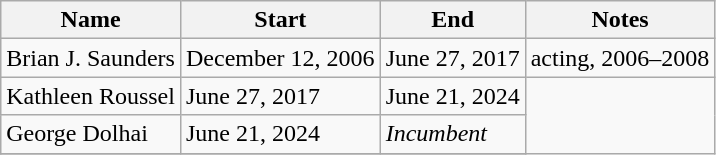<table class="wikitable">
<tr>
<th>Name</th>
<th>Start</th>
<th>End</th>
<th>Notes</th>
</tr>
<tr>
<td>Brian J. Saunders</td>
<td>December 12, 2006</td>
<td>June 27, 2017</td>
<td>acting, 2006–2008</td>
</tr>
<tr>
<td>Kathleen Roussel</td>
<td>June 27, 2017</td>
<td>June 21, 2024</td>
</tr>
<tr>
<td>George Dolhai</td>
<td>June 21, 2024</td>
<td><em>Incumbent</em></td>
</tr>
<tr>
</tr>
</table>
